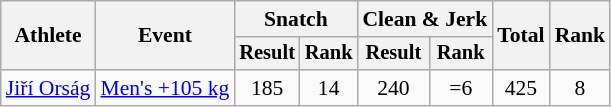<table class="wikitable" style="font-size:90%">
<tr>
<th rowspan="2">Athlete</th>
<th rowspan="2">Event</th>
<th colspan="2">Snatch</th>
<th colspan="2">Clean & Jerk</th>
<th rowspan="2">Total</th>
<th rowspan="2">Rank</th>
</tr>
<tr style="font-size:95%">
<th>Result</th>
<th>Rank</th>
<th>Result</th>
<th>Rank</th>
</tr>
<tr align=center>
<td align=left><a href='#'>Jiří Orság</a></td>
<td align=left><a href='#'>Men's +105 kg</a></td>
<td>185</td>
<td>14</td>
<td>240</td>
<td>=6</td>
<td>425</td>
<td>8</td>
</tr>
</table>
